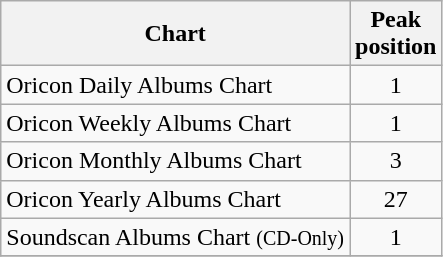<table class="wikitable sortable">
<tr>
<th>Chart</th>
<th>Peak<br> position</th>
</tr>
<tr>
<td>Oricon Daily Albums Chart</td>
<td align="center">1</td>
</tr>
<tr>
<td>Oricon Weekly Albums Chart</td>
<td align="center">1</td>
</tr>
<tr>
<td>Oricon Monthly Albums Chart</td>
<td align="center">3</td>
</tr>
<tr>
<td>Oricon Yearly Albums Chart</td>
<td align="center">27</td>
</tr>
<tr>
<td>Soundscan Albums Chart <small>(CD-Only)</small></td>
<td align="center">1</td>
</tr>
<tr>
</tr>
</table>
